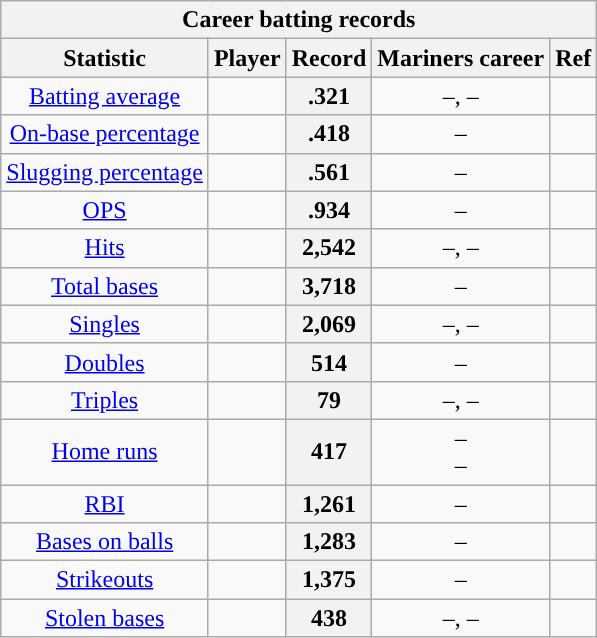<table class="sortable wikitable" style="text-align:center">
<tr>
<th colspan=5>Career batting records</th>
</tr>
<tr>
<th scope="col">Statistic</th>
<th scope="col">Player</th>
<th scope="col" class="unsortable">Record</th>
<th scope="col">Mariners career</th>
<th scope="col" class="unsortable">Ref</th>
</tr>
<tr>
<td><a href='#'>Batting average</a></td>
<td></td>
<th scope="row">.321</th>
<td>–, –</td>
<td></td>
</tr>
<tr>
<td><a href='#'>On-base percentage</a></td>
<td></td>
<th scope="row">.418</th>
<td>–</td>
<td></td>
</tr>
<tr>
<td><a href='#'>Slugging percentage</a></td>
<td></td>
<th scope="row">.561</th>
<td>–</td>
<td></td>
</tr>
<tr>
<td><a href='#'>OPS</a></td>
<td></td>
<th scope="row">.934</th>
<td>–</td>
<td></td>
</tr>
<tr>
<td><a href='#'>Hits</a></td>
<td></td>
<th scope="row">2,542</th>
<td>–, –</td>
<td></td>
</tr>
<tr>
<td><a href='#'>Total bases</a></td>
<td></td>
<th scope="row">3,718</th>
<td>–</td>
<td></td>
</tr>
<tr>
<td><a href='#'>Singles</a></td>
<td></td>
<th scope="row">2,069</th>
<td>–, –</td>
<td></td>
</tr>
<tr>
<td><a href='#'>Doubles</a></td>
<td></td>
<th scope="row">514</th>
<td>–</td>
<td></td>
</tr>
<tr>
<td><a href='#'>Triples</a></td>
<td></td>
<th scope="row">79</th>
<td>–, –</td>
<td></td>
</tr>
<tr>
<td><a href='#'>Home runs</a></td>
<td></td>
<th scope="row">417</th>
<td>–<br>–</td>
<td></td>
</tr>
<tr>
<td><a href='#'>RBI</a></td>
<td></td>
<th scope="row">1,261</th>
<td>–</td>
<td></td>
</tr>
<tr>
<td><a href='#'>Bases on balls</a></td>
<td></td>
<th scope="row">1,283</th>
<td>–</td>
<td></td>
</tr>
<tr>
<td><a href='#'>Strikeouts</a></td>
<td></td>
<th scope="row">1,375</th>
<td>–</td>
<td></td>
</tr>
<tr>
<td><a href='#'>Stolen bases</a></td>
<td></td>
<th scope="row">438</th>
<td>–, –</td>
<td></td>
</tr>
</table>
